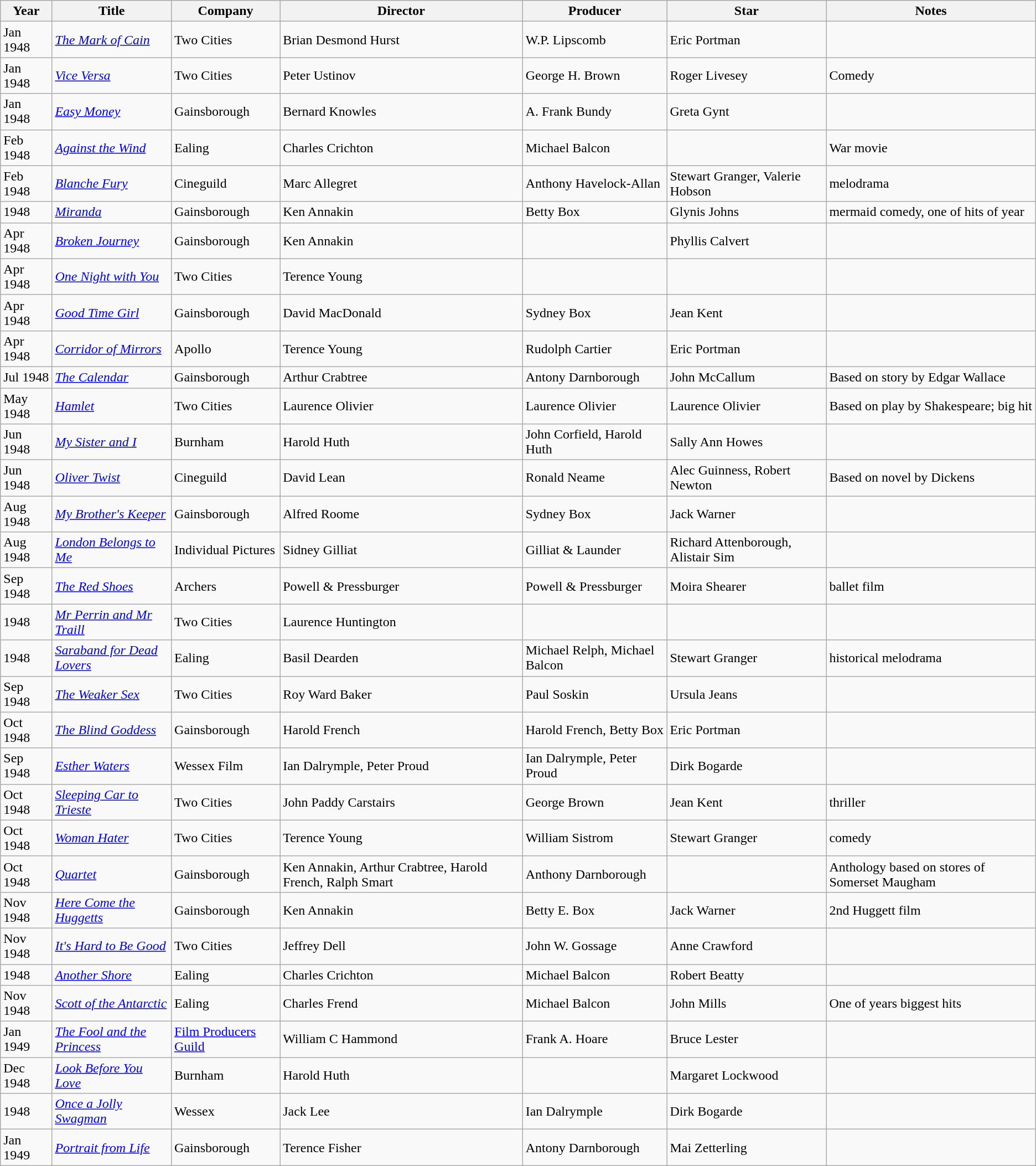<table class="wikitable sortable">
<tr>
<th>Year</th>
<th>Title</th>
<th>Company</th>
<th>Director</th>
<th>Producer</th>
<th>Star</th>
<th>Notes</th>
</tr>
<tr>
<td>Jan 1948</td>
<td><em><a href='#'>The Mark of Cain</a></em></td>
<td>Two Cities</td>
<td>Brian Desmond Hurst</td>
<td>W.P. Lipscomb</td>
<td>Eric Portman</td>
<td></td>
</tr>
<tr>
<td>Jan 1948</td>
<td><em><a href='#'>Vice Versa</a></em></td>
<td>Two Cities</td>
<td>Peter Ustinov</td>
<td>George H. Brown</td>
<td>Roger Livesey</td>
<td>Comedy</td>
</tr>
<tr>
<td>Jan 1948</td>
<td><em><a href='#'>Easy Money</a></em></td>
<td>Gainsborough</td>
<td>Bernard Knowles</td>
<td>A. Frank Bundy</td>
<td>Greta Gynt</td>
<td></td>
</tr>
<tr>
<td>Feb 1948</td>
<td><em><a href='#'>Against the Wind</a></em></td>
<td>Ealing</td>
<td>Charles Crichton</td>
<td>Michael Balcon</td>
<td></td>
<td>War movie</td>
</tr>
<tr>
<td>Feb 1948</td>
<td><em><a href='#'>Blanche Fury</a></em></td>
<td>Cineguild</td>
<td>Marc Allegret</td>
<td>Anthony Havelock-Allan</td>
<td>Stewart Granger, Valerie Hobson</td>
<td>melodrama</td>
</tr>
<tr>
<td>1948</td>
<td><em><a href='#'>Miranda</a></em></td>
<td>Gainsborough</td>
<td>Ken Annakin</td>
<td>Betty Box</td>
<td>Glynis Johns</td>
<td>mermaid comedy, one of hits of year</td>
</tr>
<tr>
<td>Apr 1948</td>
<td><em><a href='#'>Broken Journey</a></em></td>
<td>Gainsborough</td>
<td>Ken Annakin</td>
<td></td>
<td>Phyllis Calvert</td>
<td></td>
</tr>
<tr>
<td>Apr 1948</td>
<td><em><a href='#'>One Night with You</a></em></td>
<td>Two Cities</td>
<td>Terence Young</td>
<td></td>
<td></td>
<td></td>
</tr>
<tr>
<td>Apr 1948</td>
<td><em><a href='#'>Good Time Girl</a></em></td>
<td>Gainsborough</td>
<td>David MacDonald</td>
<td>Sydney Box</td>
<td>Jean Kent</td>
<td></td>
</tr>
<tr>
<td>Apr 1948</td>
<td><em><a href='#'>Corridor of Mirrors</a></em></td>
<td>Apollo</td>
<td>Terence Young</td>
<td>Rudolph Cartier</td>
<td>Eric Portman</td>
<td></td>
</tr>
<tr>
<td>Jul 1948</td>
<td><em><a href='#'>The Calendar</a></em></td>
<td>Gainsborough</td>
<td>Arthur Crabtree</td>
<td>Antony Darnborough</td>
<td>John McCallum</td>
<td>Based on story by Edgar Wallace</td>
</tr>
<tr>
<td>May 1948</td>
<td><em><a href='#'>Hamlet</a></em></td>
<td>Two Cities</td>
<td>Laurence Olivier</td>
<td>Laurence Olivier</td>
<td>Laurence Olivier</td>
<td>Based on play by Shakespeare; big hit</td>
</tr>
<tr>
<td>Jun 1948</td>
<td><em><a href='#'>My Sister and I</a></em></td>
<td>Burnham</td>
<td>Harold Huth</td>
<td>John Corfield, Harold Huth</td>
<td>Sally Ann Howes</td>
<td></td>
</tr>
<tr>
<td>Jun 1948</td>
<td><em><a href='#'>Oliver Twist</a></em></td>
<td>Cineguild</td>
<td>David Lean</td>
<td>Ronald Neame</td>
<td>Alec Guinness, Robert Newton</td>
<td>Based on novel by Dickens</td>
</tr>
<tr>
<td>Aug 1948</td>
<td><em><a href='#'>My Brother's Keeper</a></em></td>
<td>Gainsborough</td>
<td>Alfred Roome</td>
<td>Sydney Box</td>
<td>Jack Warner</td>
<td></td>
</tr>
<tr>
<td>Aug 1948</td>
<td><em><a href='#'>London Belongs to Me</a></em></td>
<td>Individual Pictures</td>
<td>Sidney Gilliat</td>
<td>Gilliat & Launder</td>
<td>Richard Attenborough, Alistair Sim</td>
<td></td>
</tr>
<tr>
<td>Sep 1948</td>
<td><em><a href='#'>The Red Shoes</a></em></td>
<td>Archers</td>
<td>Powell & Pressburger</td>
<td>Powell & Pressburger</td>
<td>Moira Shearer</td>
<td>ballet film</td>
</tr>
<tr>
<td>1948</td>
<td><em><a href='#'>Mr Perrin and Mr Traill</a></em></td>
<td>Two Cities</td>
<td>Laurence Huntington</td>
<td></td>
<td></td>
<td></td>
</tr>
<tr>
<td>1948</td>
<td><em><a href='#'>Saraband for Dead Lovers</a></em></td>
<td>Ealing</td>
<td>Basil Dearden</td>
<td>Michael Relph, Michael Balcon</td>
<td>Stewart Granger</td>
<td>historical melodrama</td>
</tr>
<tr>
<td>Sep 1948</td>
<td><em><a href='#'>The Weaker Sex</a></em></td>
<td>Two Cities</td>
<td>Roy Ward Baker</td>
<td>Paul Soskin</td>
<td>Ursula Jeans</td>
<td></td>
</tr>
<tr>
<td>Oct 1948</td>
<td><em><a href='#'>The Blind Goddess</a></em></td>
<td>Gainsborough</td>
<td>Harold French</td>
<td>Harold French, Betty Box</td>
<td>Eric Portman</td>
<td></td>
</tr>
<tr>
<td>Sep 1948</td>
<td><em><a href='#'>Esther Waters</a></em></td>
<td>Wessex Film</td>
<td>Ian Dalrymple, Peter Proud</td>
<td>Ian Dalrymple, Peter Proud</td>
<td>Dirk Bogarde</td>
<td></td>
</tr>
<tr>
<td>Oct 1948</td>
<td><em><a href='#'>Sleeping Car to Trieste</a></em></td>
<td>Two Cities</td>
<td>John Paddy Carstairs</td>
<td>George Brown</td>
<td>Jean Kent</td>
<td>thriller</td>
</tr>
<tr>
<td>Oct 1948</td>
<td><em><a href='#'>Woman Hater</a></em></td>
<td>Two Cities</td>
<td>Terence Young</td>
<td>William Sistrom</td>
<td>Stewart Granger</td>
<td>comedy</td>
</tr>
<tr>
<td>Oct 1948</td>
<td><em><a href='#'>Quartet</a></em></td>
<td>Gainsborough</td>
<td>Ken Annakin, Arthur Crabtree, Harold French, Ralph Smart</td>
<td>Anthony Darnborough</td>
<td></td>
<td>Anthology based on stores of Somerset Maugham</td>
</tr>
<tr>
<td>Nov 1948</td>
<td><em><a href='#'>Here Come the Huggetts</a></em></td>
<td>Gainsborough</td>
<td>Ken Annakin</td>
<td>Betty E. Box</td>
<td>Jack Warner</td>
<td>2nd Huggett film</td>
</tr>
<tr>
<td>Nov 1948</td>
<td><em><a href='#'>It's Hard to Be Good</a></em></td>
<td>Two Cities</td>
<td>Jeffrey Dell</td>
<td>John W. Gossage</td>
<td>Anne Crawford</td>
<td></td>
</tr>
<tr>
<td>1948</td>
<td><em><a href='#'>Another Shore</a></em></td>
<td>Ealing</td>
<td>Charles Crichton</td>
<td>Michael Balcon</td>
<td>Robert Beatty</td>
<td></td>
</tr>
<tr>
<td>Nov 1948</td>
<td><em><a href='#'>Scott of the Antarctic</a></em></td>
<td>Ealing</td>
<td>Charles Frend</td>
<td>Michael Balcon</td>
<td>John Mills</td>
<td>One of years biggest hits</td>
</tr>
<tr>
<td>Jan 1949</td>
<td><em><a href='#'>The Fool and the Princess</a></em></td>
<td><a href='#'>Film Producers Guild</a></td>
<td>William C Hammond</td>
<td>Frank A. Hoare</td>
<td>Bruce Lester</td>
<td></td>
</tr>
<tr>
<td>Dec 1948</td>
<td><em><a href='#'>Look Before You Love</a></em></td>
<td>Burnham</td>
<td>Harold Huth</td>
<td></td>
<td>Margaret Lockwood</td>
<td></td>
</tr>
<tr>
<td>1948</td>
<td><em><a href='#'>Once a Jolly Swagman</a></em></td>
<td>Wessex</td>
<td>Jack Lee</td>
<td>Ian Dalrymple</td>
<td>Dirk Bogarde</td>
<td></td>
</tr>
<tr>
<td>Jan 1949</td>
<td><em><a href='#'>Portrait from Life</a></em></td>
<td>Gainsborough</td>
<td>Terence Fisher</td>
<td>Antony Darnborough</td>
<td>Mai Zetterling</td>
<td></td>
</tr>
</table>
